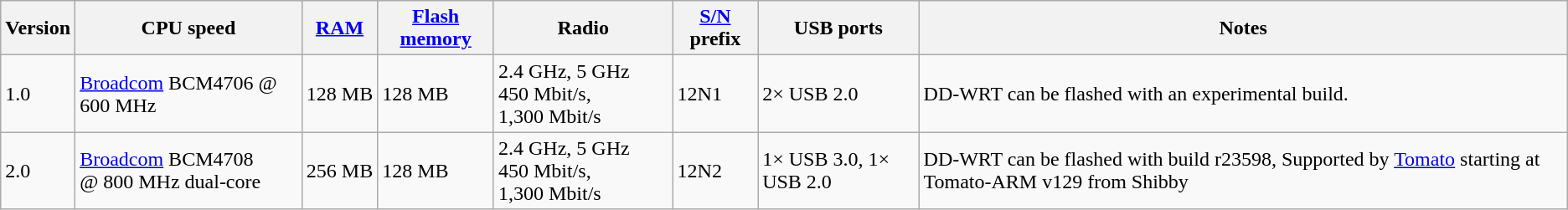<table class="wikitable">
<tr>
<th>Version</th>
<th>CPU speed</th>
<th><a href='#'>RAM</a></th>
<th><a href='#'>Flash memory</a></th>
<th>Radio</th>
<th><a href='#'>S/N</a> prefix</th>
<th>USB ports</th>
<th>Notes</th>
</tr>
<tr>
<td>1.0</td>
<td><a href='#'>Broadcom</a> BCM4706 @ 600 MHz</td>
<td>128 MB</td>
<td>128 MB</td>
<td>2.4 GHz, 5 GHz<br>450 Mbit/s, 1,300 Mbit/s</td>
<td>12N1</td>
<td>2× USB 2.0</td>
<td>DD-WRT can be flashed with an experimental build.</td>
</tr>
<tr>
<td>2.0</td>
<td><a href='#'>Broadcom</a> BCM4708<br>@ 800 MHz dual-core</td>
<td>256 MB</td>
<td>128 MB</td>
<td>2.4 GHz, 5 GHz<br>450 Mbit/s, 1,300 Mbit/s</td>
<td>12N2</td>
<td>1× USB 3.0, 1× USB 2.0</td>
<td>DD-WRT can be flashed with build r23598, Supported by <a href='#'>Tomato</a> starting at Tomato-ARM v129 from Shibby</td>
</tr>
</table>
